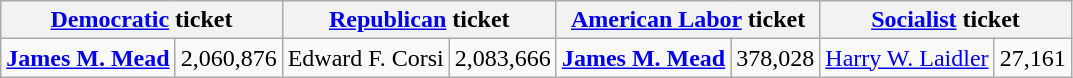<table class=wikitable>
<tr>
<th colspan=2><a href='#'>Democratic</a> ticket</th>
<th colspan=2><a href='#'>Republican</a> ticket</th>
<th colspan=2><a href='#'>American Labor</a> ticket</th>
<th colspan=2><a href='#'>Socialist</a> ticket</th>
</tr>
<tr>
<td><strong><a href='#'>James M. Mead</a></strong></td>
<td align="right">2,060,876</td>
<td>Edward F. Corsi</td>
<td align="right">2,083,666</td>
<td><strong><a href='#'>James M. Mead</a></strong></td>
<td align="right">378,028</td>
<td><a href='#'>Harry W. Laidler</a></td>
<td align="right">27,161</td>
</tr>
</table>
